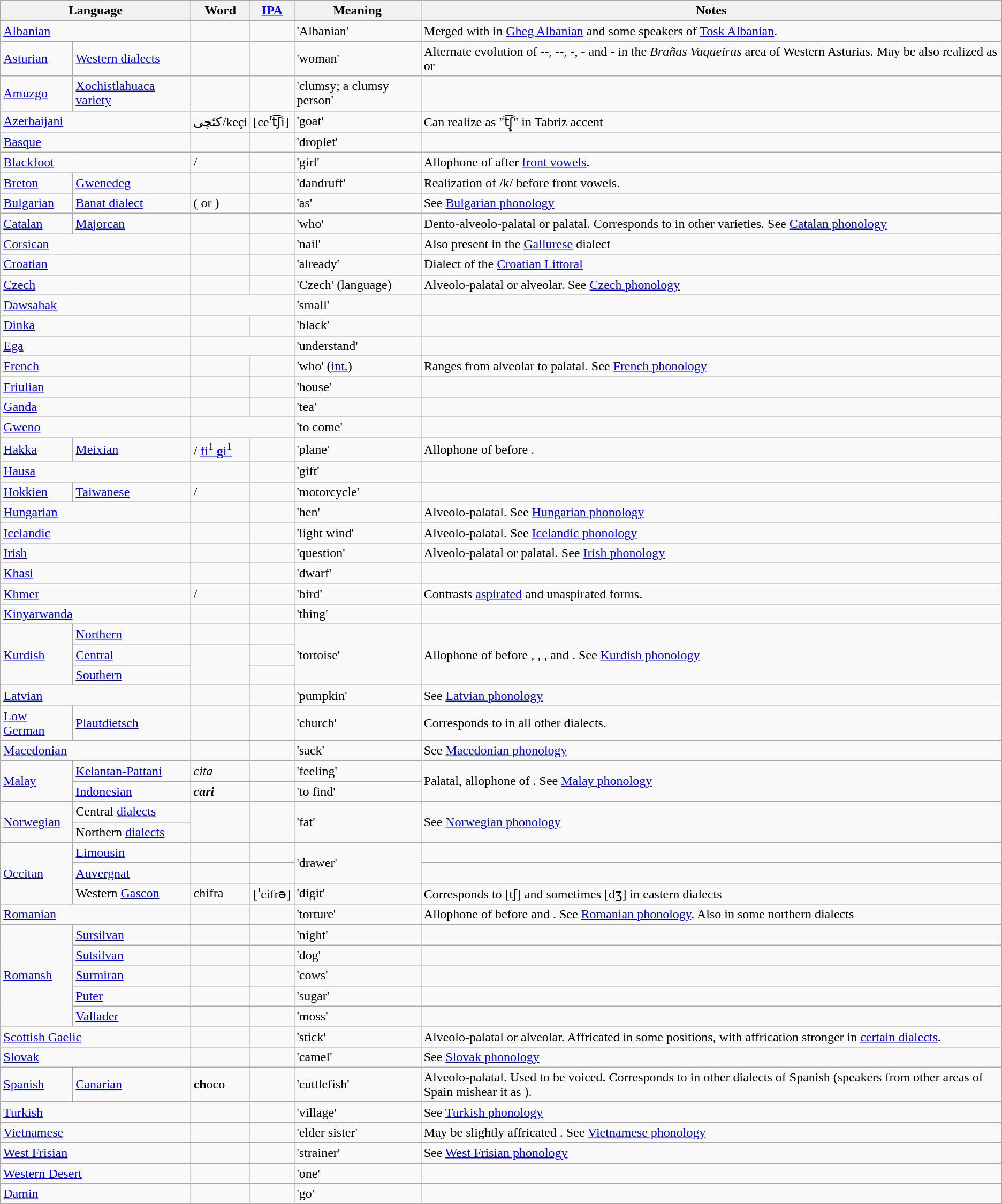<table class="wikitable">
<tr>
<th colspan="2">Language</th>
<th>Word</th>
<th><a href='#'>IPA</a></th>
<th>Meaning</th>
<th>Notes</th>
</tr>
<tr>
<td colspan="2"><a href='#'>Albanian</a></td>
<td></td>
<td></td>
<td>'Albanian'</td>
<td>Merged with  in <a href='#'>Gheg Albanian</a> and some speakers of <a href='#'>Tosk Albanian</a>.</td>
</tr>
<tr>
<td><a href='#'>Asturian</a></td>
<td><a href='#'>Western dialects</a></td>
<td></td>
<td></td>
<td>'woman'</td>
<td>Alternate evolution of --, --, -, - and - in the <em>Brañas Vaqueiras</em> area of Western Asturias. May be also realized as  or </td>
</tr>
<tr>
<td><a href='#'>Amuzgo</a></td>
<td><a href='#'>Xochistlahuaca variety</a></td>
<td></td>
<td></td>
<td>'clumsy; a clumsy person'</td>
<td></td>
</tr>
<tr>
<td colspan="2"><a href='#'>Azerbaijani</a></td>
<td>کئچی/keçi</td>
<td>[ceˈt͡ʃi]</td>
<td>'goat'</td>
<td>Can realize as "t͡ʃ̟" in Tabriz accent</td>
</tr>
<tr>
<td colspan="2"><a href='#'>Basque</a></td>
<td></td>
<td></td>
<td>'droplet'</td>
<td></td>
</tr>
<tr>
<td colspan="2"><a href='#'>Blackfoot</a></td>
<td> / </td>
<td></td>
<td>'girl'</td>
<td>Allophone of  after <a href='#'>front vowels</a>.</td>
</tr>
<tr>
<td><a href='#'>Breton</a></td>
<td><a href='#'>Gwenedeg</a></td>
<td></td>
<td></td>
<td>'dandruff'</td>
<td>Realization of /k/ before front vowels.</td>
</tr>
<tr>
<td><a href='#'>Bulgarian</a></td>
<td><a href='#'>Banat dialect</a></td>
<td> ( or )</td>
<td></td>
<td>'as'</td>
<td>See <a href='#'>Bulgarian phonology</a></td>
</tr>
<tr>
<td><a href='#'>Catalan</a></td>
<td><a href='#'>Majorcan</a></td>
<td></td>
<td></td>
<td>'who'</td>
<td>Dento-alveolo-palatal or palatal. Corresponds to  in other varieties. See <a href='#'>Catalan phonology</a></td>
</tr>
<tr>
<td colspan="2"><a href='#'>Corsican</a></td>
<td></td>
<td></td>
<td>'nail'</td>
<td>Also present in the <a href='#'>Gallurese</a> dialect</td>
</tr>
<tr>
<td colspan="2"><a href='#'>Croatian</a></td>
<td></td>
<td></td>
<td>'already'</td>
<td>Dialect of the <a href='#'>Croatian Littoral</a></td>
</tr>
<tr>
<td colspan="2"><a href='#'>Czech</a></td>
<td></td>
<td></td>
<td>'Czech' (language)</td>
<td>Alveolo-palatal or alveolar. See <a href='#'>Czech phonology</a></td>
</tr>
<tr>
<td colspan="2"><a href='#'>Dawsahak</a></td>
<td colspan="2" align="center"></td>
<td>'small'</td>
<td></td>
</tr>
<tr>
<td colspan="2"><a href='#'>Dinka</a></td>
<td></td>
<td></td>
<td>'black'</td>
<td></td>
</tr>
<tr>
<td colspan="2"><a href='#'>Ega</a></td>
<td colspan="2" align="center"></td>
<td>'understand'</td>
<td></td>
</tr>
<tr>
<td colspan="2"><a href='#'>French</a></td>
<td></td>
<td></td>
<td>'who' (<a href='#'>int.</a>)</td>
<td>Ranges from alveolar to palatal. See <a href='#'>French phonology</a></td>
</tr>
<tr>
<td colspan="2"><a href='#'>Friulian</a></td>
<td></td>
<td></td>
<td>'house'</td>
<td></td>
</tr>
<tr>
<td colspan="2"><a href='#'>Ganda</a></td>
<td></td>
<td></td>
<td>'tea'</td>
<td></td>
</tr>
<tr>
<td colspan="2"><a href='#'>Gweno</a></td>
<td colspan="2" align="center"></td>
<td>'to come'</td>
<td></td>
</tr>
<tr>
<td><a href='#'>Hakka</a></td>
<td><a href='#'>Meixian</a></td>
<td> / <a href='#'>fi<sup>1</sup> <strong>g</strong>i<sup>1</sup></a></td>
<td></td>
<td>'plane'</td>
<td>Allophone of  before .</td>
</tr>
<tr>
<td colspan="2"><a href='#'>Hausa</a></td>
<td></td>
<td></td>
<td>'gift'</td>
<td></td>
</tr>
<tr>
<td><a href='#'>Hokkien</a></td>
<td><a href='#'>Taiwanese</a></td>
<td> / </td>
<td></td>
<td>'motorcycle'</td>
<td></td>
</tr>
<tr>
<td colspan="2"><a href='#'>Hungarian</a></td>
<td></td>
<td></td>
<td>'hen'</td>
<td>Alveolo-palatal. See <a href='#'>Hungarian phonology</a></td>
</tr>
<tr>
<td colspan="2"><a href='#'>Icelandic</a></td>
<td></td>
<td></td>
<td>'light wind'</td>
<td>Alveolo-palatal. See <a href='#'>Icelandic phonology</a></td>
</tr>
<tr>
<td colspan="2"><a href='#'>Irish</a></td>
<td></td>
<td></td>
<td>'question'</td>
<td>Alveolo-palatal or palatal. See <a href='#'>Irish phonology</a></td>
</tr>
<tr>
<td colspan="2"><a href='#'>Khasi</a></td>
<td></td>
<td></td>
<td>'dwarf'</td>
<td></td>
</tr>
<tr>
<td colspan="2"><a href='#'>Khmer</a></td>
<td> / </td>
<td></td>
<td>'bird'</td>
<td>Contrasts <a href='#'>aspirated</a> and unaspirated forms.</td>
</tr>
<tr>
<td colspan="2"><a href='#'>Kinyarwanda</a></td>
<td></td>
<td></td>
<td>'thing'</td>
<td></td>
</tr>
<tr>
<td rowspan="3"><a href='#'>Kurdish</a></td>
<td><a href='#'>Northern</a></td>
<td></td>
<td></td>
<td rowspan="3">'tortoise'</td>
<td rowspan="3">Allophone of  before , , , and . See <a href='#'>Kurdish phonology</a></td>
</tr>
<tr>
<td><a href='#'>Central</a></td>
<td rowspan="2"></td>
<td></td>
</tr>
<tr>
<td><a href='#'>Southern</a></td>
<td></td>
</tr>
<tr>
<td colspan="2"><a href='#'>Latvian</a></td>
<td></td>
<td></td>
<td>'pumpkin'</td>
<td>See <a href='#'>Latvian phonology</a></td>
</tr>
<tr>
<td><a href='#'>Low German</a></td>
<td><a href='#'>Plautdietsch</a></td>
<td></td>
<td></td>
<td>'church'</td>
<td>Corresponds to  in all other dialects.</td>
</tr>
<tr>
<td colspan="2"><a href='#'>Macedonian</a></td>
<td></td>
<td></td>
<td>'sack'</td>
<td>See <a href='#'>Macedonian phonology</a></td>
</tr>
<tr>
<td rowspan="2"><a href='#'>Malay</a></td>
<td><a href='#'>Kelantan-Pattani</a></td>
<td><em>cita</em></td>
<td></td>
<td>'feeling'</td>
<td rowspan="2">Palatal, allophone of . See <a href='#'>Malay phonology</a></td>
</tr>
<tr>
<td><a href='#'>Indonesian</a></td>
<td><strong><em>c<strong>ari<em></td>
<td></td>
<td>'to find'</td>
</tr>
<tr>
<td rowspan="2"><a href='#'>Norwegian</a></td>
<td>Central <a href='#'>dialects</a></td>
<td rowspan="2"></td>
<td rowspan="2"></td>
<td rowspan="2">'fat'</td>
<td rowspan="2">See <a href='#'>Norwegian phonology</a></td>
</tr>
<tr>
<td>Northern <a href='#'>dialects</a></td>
</tr>
<tr>
<td rowspan="3"><a href='#'>Occitan</a></td>
<td><a href='#'>Limousin</a></td>
<td></td>
<td></td>
<td rowspan="2">'drawer'</td>
<td></td>
</tr>
<tr>
<td><a href='#'>Auvergnat</a></td>
<td></td>
<td></td>
<td></td>
</tr>
<tr>
<td>Western <a href='#'>Gascon</a></td>
<td></em></strong>ch</strong>ifra</em></td>
<td>[ˈcifrə]</td>
<td>'digit'</td>
<td>Corresponds to [tʃ] and sometimes [dʒ] in eastern dialects</td>
</tr>
<tr>
<td colspan="2"><a href='#'>Romanian</a></td>
<td></td>
<td></td>
<td>'torture'</td>
<td>Allophone of  before  and . See <a href='#'>Romanian phonology</a>. Also in some northern dialects</td>
</tr>
<tr>
<td rowspan="5"><a href='#'>Romansh</a></td>
<td><a href='#'>Sursilvan</a></td>
<td></td>
<td></td>
<td>'night'</td>
<td></td>
</tr>
<tr>
<td><a href='#'>Sutsilvan</a></td>
<td></td>
<td></td>
<td>'dog'</td>
<td></td>
</tr>
<tr>
<td><a href='#'>Surmiran</a></td>
<td></td>
<td></td>
<td>'cows'</td>
<td></td>
</tr>
<tr>
<td><a href='#'>Puter</a></td>
<td></td>
<td></td>
<td>'sugar'</td>
<td></td>
</tr>
<tr>
<td><a href='#'>Vallader</a></td>
<td></td>
<td></td>
<td>'moss'</td>
<td></td>
</tr>
<tr>
<td colspan="2"><a href='#'>Scottish Gaelic</a></td>
<td></td>
<td></td>
<td>'stick'</td>
<td>Alveolo-palatal or alveolar. Affricated in some positions, with affrication stronger in <a href='#'>certain dialects</a>.</td>
</tr>
<tr>
<td colspan="2"><a href='#'>Slovak</a></td>
<td></td>
<td></td>
<td>'camel'</td>
<td>See <a href='#'>Slovak phonology</a></td>
</tr>
<tr>
<td><a href='#'>Spanish</a></td>
<td><a href='#'>Canarian</a></td>
<td><strong>ch</strong>oco</td>
<td></td>
<td>'cuttlefish'</td>
<td>Alveolo-palatal. Used to be voiced. Corresponds to  in other dialects of  Spanish (speakers from other areas of Spain mishear it as ).</td>
</tr>
<tr>
<td colspan="2"><a href='#'>Turkish</a></td>
<td></td>
<td></td>
<td>'village'</td>
<td>See <a href='#'>Turkish phonology</a></td>
</tr>
<tr>
<td colspan="2"><a href='#'>Vietnamese</a></td>
<td></td>
<td></td>
<td>'elder sister'</td>
<td>May be slightly affricated . See <a href='#'>Vietnamese phonology</a></td>
</tr>
<tr>
<td colspan="2"><a href='#'>West Frisian</a></td>
<td></td>
<td></td>
<td>'strainer'</td>
<td>See <a href='#'>West Frisian phonology</a></td>
</tr>
<tr>
<td colspan="2"><a href='#'>Western Desert</a></td>
<td></td>
<td></td>
<td>'one'</td>
<td></td>
</tr>
<tr>
<td colspan="2"><a href='#'>Damin</a></td>
<td></td>
<td></td>
<td>'go'</td>
<td></td>
</tr>
</table>
